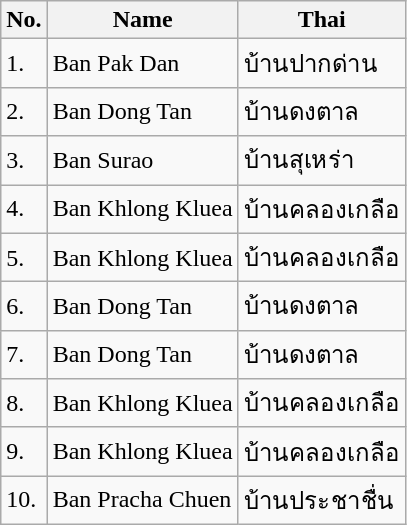<table class="wikitable sortable">
<tr>
<th>No.</th>
<th>Name</th>
<th>Thai</th>
</tr>
<tr>
<td>1.</td>
<td>Ban Pak Dan</td>
<td>บ้านปากด่าน</td>
</tr>
<tr>
<td>2.</td>
<td>Ban Dong Tan</td>
<td>บ้านดงตาล</td>
</tr>
<tr>
<td>3.</td>
<td>Ban Surao</td>
<td>บ้านสุเหร่า</td>
</tr>
<tr>
<td>4.</td>
<td>Ban Khlong Kluea</td>
<td>บ้านคลองเกลือ</td>
</tr>
<tr>
<td>5.</td>
<td>Ban Khlong Kluea</td>
<td>บ้านคลองเกลือ</td>
</tr>
<tr>
<td>6.</td>
<td>Ban Dong Tan</td>
<td>บ้านดงตาล</td>
</tr>
<tr>
<td>7.</td>
<td>Ban Dong Tan</td>
<td>บ้านดงตาล</td>
</tr>
<tr>
<td>8.</td>
<td>Ban Khlong Kluea</td>
<td>บ้านคลองเกลือ</td>
</tr>
<tr>
<td>9.</td>
<td>Ban Khlong Kluea</td>
<td>บ้านคลองเกลือ</td>
</tr>
<tr>
<td>10.</td>
<td>Ban Pracha Chuen</td>
<td>บ้านประชาชื่น</td>
</tr>
</table>
